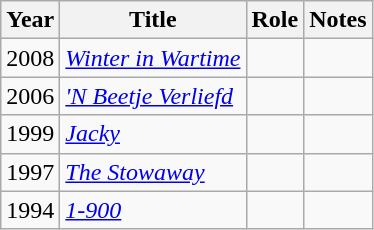<table class="wikitable sortable">
<tr>
<th>Year</th>
<th>Title</th>
<th>Role</th>
<th class="unsortable">Notes</th>
</tr>
<tr>
<td>2008</td>
<td><em><a href='#'>Winter in Wartime</a></em></td>
<td></td>
<td></td>
</tr>
<tr>
<td>2006</td>
<td><em><a href='#'>'N Beetje Verliefd</a></em></td>
<td></td>
<td></td>
</tr>
<tr>
<td>1999</td>
<td><em><a href='#'>Jacky</a></em></td>
<td></td>
<td></td>
</tr>
<tr>
<td>1997</td>
<td><em><a href='#'>The Stowaway</a></em></td>
<td></td>
<td></td>
</tr>
<tr>
<td>1994</td>
<td><em><a href='#'>1-900</a></em></td>
<td></td>
</tr>
</table>
